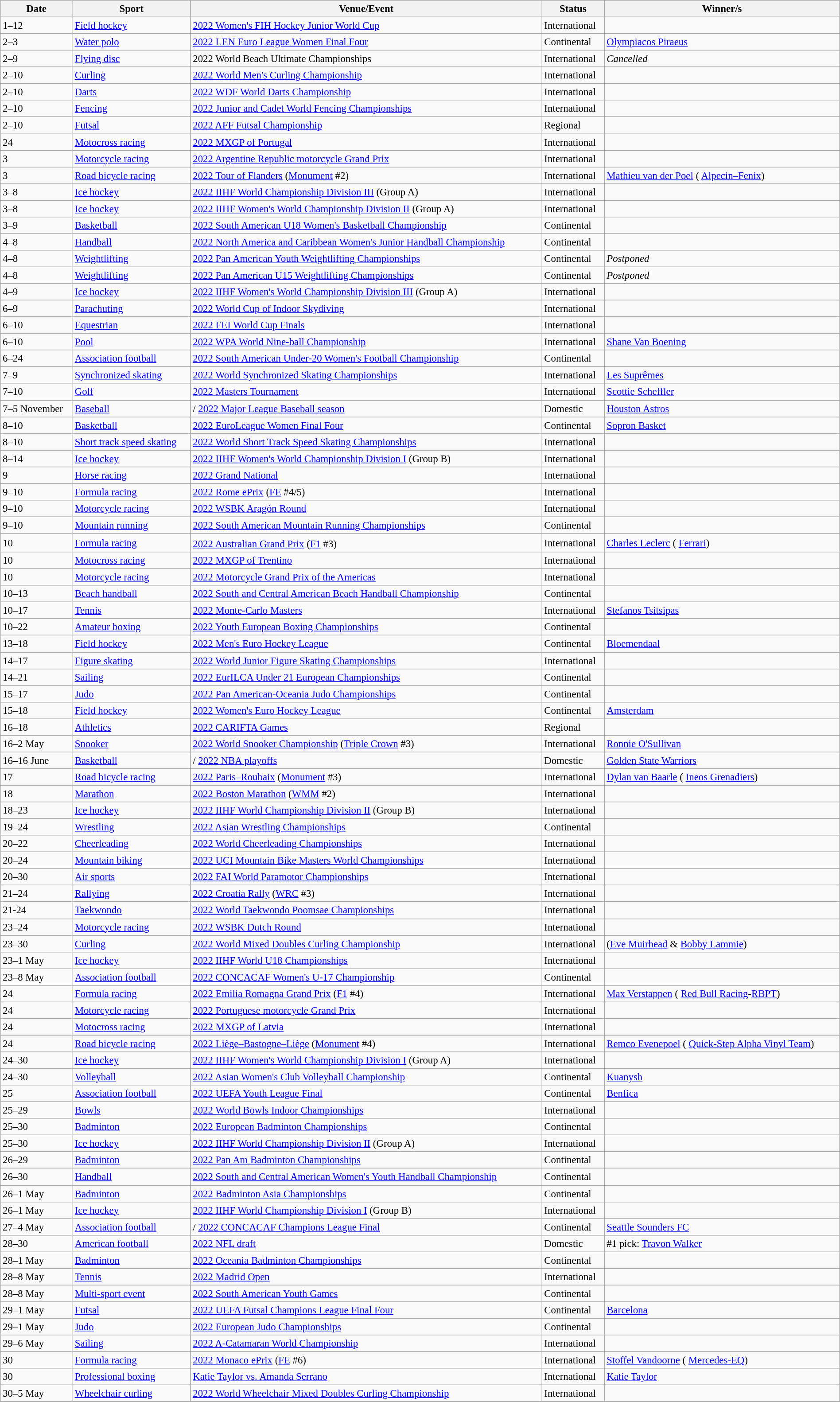<table class="wikitable source" style="font-size:95%; width: 100%">
<tr>
<th>Date</th>
<th>Sport</th>
<th>Venue/Event</th>
<th>Status</th>
<th>Winner/s</th>
</tr>
<tr>
<td>1–12</td>
<td><a href='#'>Field hockey</a></td>
<td> <a href='#'>2022 Women's FIH Hockey Junior World Cup</a></td>
<td>International</td>
<td></td>
</tr>
<tr>
<td>2–3</td>
<td><a href='#'>Water polo</a></td>
<td> <a href='#'>2022 LEN Euro League Women Final Four</a></td>
<td>Continental</td>
<td> <a href='#'>Olympiacos Piraeus</a></td>
</tr>
<tr>
<td>2–9</td>
<td><a href='#'>Flying disc</a></td>
<td> 2022 World Beach Ultimate Championships</td>
<td>International</td>
<td><em>Cancelled</em></td>
</tr>
<tr>
<td>2–10</td>
<td><a href='#'>Curling</a></td>
<td> <a href='#'>2022 World Men's Curling Championship</a></td>
<td>International</td>
<td></td>
</tr>
<tr>
<td>2–10</td>
<td><a href='#'>Darts</a></td>
<td> <a href='#'>2022 WDF World Darts Championship</a></td>
<td>International</td>
<td></td>
</tr>
<tr>
<td>2–10</td>
<td><a href='#'>Fencing</a></td>
<td> <a href='#'>2022 Junior and Cadet World Fencing Championships</a></td>
<td>International</td>
<td></td>
</tr>
<tr>
<td>2–10</td>
<td><a href='#'>Futsal</a></td>
<td> <a href='#'>2022 AFF Futsal Championship</a></td>
<td>Regional</td>
<td></td>
</tr>
<tr>
<td>24</td>
<td><a href='#'>Motocross racing</a></td>
<td> <a href='#'>2022 MXGP of Portugal</a></td>
<td>International</td>
<td></td>
</tr>
<tr>
<td>3</td>
<td><a href='#'>Motorcycle racing</a></td>
<td> <a href='#'>2022 Argentine Republic motorcycle Grand Prix</a></td>
<td>International</td>
<td></td>
</tr>
<tr>
<td>3</td>
<td><a href='#'>Road bicycle racing</a></td>
<td> <a href='#'>2022 Tour of Flanders</a> (<a href='#'>Monument</a> #2)</td>
<td>International</td>
<td> <a href='#'>Mathieu van der Poel</a> ( <a href='#'>Alpecin–Fenix</a>)</td>
</tr>
<tr>
<td>3–8</td>
<td><a href='#'>Ice hockey</a></td>
<td> <a href='#'>2022 IIHF World Championship Division III</a> (Group A)</td>
<td>International</td>
<td></td>
</tr>
<tr>
<td>3–8</td>
<td><a href='#'>Ice hockey</a></td>
<td> <a href='#'>2022 IIHF Women's World Championship Division II</a> (Group A)</td>
<td>International</td>
<td></td>
</tr>
<tr>
<td>3–9</td>
<td><a href='#'>Basketball</a></td>
<td> <a href='#'>2022 South American U18 Women's Basketball Championship</a></td>
<td>Continental</td>
<td></td>
</tr>
<tr>
<td>4–8</td>
<td><a href='#'>Handball</a></td>
<td> <a href='#'>2022 North America and Caribbean Women's Junior Handball Championship</a></td>
<td>Continental</td>
<td></td>
</tr>
<tr>
<td>4–8</td>
<td><a href='#'>Weightlifting</a></td>
<td> <a href='#'>2022 Pan American Youth Weightlifting Championships</a></td>
<td>Continental</td>
<td><em>Postponed</em></td>
</tr>
<tr>
<td>4–8</td>
<td><a href='#'>Weightlifting</a></td>
<td> <a href='#'>2022 Pan American U15 Weightlifting Championships</a></td>
<td>Continental</td>
<td><em>Postponed</em></td>
</tr>
<tr>
<td>4–9</td>
<td><a href='#'>Ice hockey</a></td>
<td> <a href='#'>2022 IIHF Women's World Championship Division III</a> (Group A)</td>
<td>International</td>
<td></td>
</tr>
<tr>
<td>6–9</td>
<td><a href='#'>Parachuting</a></td>
<td> <a href='#'>2022 World Cup of Indoor Skydiving</a></td>
<td>International</td>
<td></td>
</tr>
<tr>
<td>6–10</td>
<td><a href='#'>Equestrian</a></td>
<td> <a href='#'>2022 FEI World Cup Finals</a></td>
<td>International</td>
<td></td>
</tr>
<tr>
<td>6–10</td>
<td><a href='#'>Pool</a></td>
<td> <a href='#'>2022 WPA World Nine-ball Championship</a></td>
<td>International</td>
<td> <a href='#'>Shane Van Boening</a></td>
</tr>
<tr>
<td>6–24</td>
<td><a href='#'>Association football</a></td>
<td> <a href='#'>2022 South American Under-20 Women's Football Championship</a></td>
<td>Continental</td>
<td></td>
</tr>
<tr>
<td>7–9</td>
<td><a href='#'>Synchronized skating</a></td>
<td> <a href='#'>2022 World Synchronized Skating Championships</a></td>
<td>International</td>
<td> <a href='#'>Les Suprêmes</a></td>
</tr>
<tr>
<td>7–10</td>
<td><a href='#'>Golf</a></td>
<td> <a href='#'>2022 Masters Tournament</a></td>
<td>International</td>
<td> <a href='#'>Scottie Scheffler</a></td>
</tr>
<tr>
<td>7–5 November</td>
<td><a href='#'>Baseball</a></td>
<td>/ <a href='#'>2022 Major League Baseball season</a></td>
<td>Domestic</td>
<td> <a href='#'>Houston Astros</a></td>
</tr>
<tr>
<td>8–10</td>
<td><a href='#'>Basketball</a></td>
<td> <a href='#'>2022 EuroLeague Women Final Four</a></td>
<td>Continental</td>
<td> <a href='#'>Sopron Basket</a></td>
</tr>
<tr>
<td>8–10</td>
<td><a href='#'>Short track speed skating</a></td>
<td> <a href='#'>2022 World Short Track Speed Skating Championships</a></td>
<td>International</td>
<td></td>
</tr>
<tr>
<td>8–14</td>
<td><a href='#'>Ice hockey</a></td>
<td> <a href='#'>2022 IIHF Women's World Championship Division I</a> (Group B)</td>
<td>International</td>
<td></td>
</tr>
<tr>
<td>9</td>
<td><a href='#'>Horse racing</a></td>
<td> <a href='#'>2022 Grand National</a></td>
<td>International</td>
<td></td>
</tr>
<tr>
<td>9–10</td>
<td><a href='#'>Formula racing</a></td>
<td> <a href='#'>2022 Rome ePrix</a> (<a href='#'>FE</a> #4/5)</td>
<td>International</td>
<td></td>
</tr>
<tr>
<td>9–10</td>
<td><a href='#'>Motorcycle racing</a></td>
<td> <a href='#'>2022 WSBK Aragón Round</a></td>
<td>International</td>
<td></td>
</tr>
<tr>
<td>9–10</td>
<td><a href='#'>Mountain running</a></td>
<td> <a href='#'>2022 South American Mountain Running Championships</a></td>
<td>Continental</td>
<td></td>
</tr>
<tr>
<td>10</td>
<td><a href='#'>Formula racing</a></td>
<td> <a href='#'>2022 Australian Grand Prix</a> (<a href='#'>F1</a> #3)<sup></sup></td>
<td>International</td>
<td> <a href='#'>Charles Leclerc</a> ( <a href='#'>Ferrari</a>)</td>
</tr>
<tr>
<td>10</td>
<td><a href='#'>Motocross racing</a></td>
<td> <a href='#'>2022 MXGP of Trentino</a></td>
<td>International</td>
<td></td>
</tr>
<tr>
<td>10</td>
<td><a href='#'>Motorcycle racing</a></td>
<td> <a href='#'>2022 Motorcycle Grand Prix of the Americas</a></td>
<td>International</td>
<td></td>
</tr>
<tr>
<td>10–13</td>
<td><a href='#'>Beach handball</a></td>
<td> <a href='#'>2022 South and Central American Beach Handball Championship</a></td>
<td>Continental</td>
<td></td>
</tr>
<tr>
<td>10–17</td>
<td><a href='#'>Tennis</a></td>
<td> <a href='#'>2022 Monte-Carlo Masters</a></td>
<td>International</td>
<td> <a href='#'>Stefanos Tsitsipas</a></td>
</tr>
<tr>
<td>10–22</td>
<td><a href='#'>Amateur boxing</a></td>
<td> <a href='#'>2022 Youth European Boxing Championships</a></td>
<td>Continental</td>
<td></td>
</tr>
<tr>
<td>13–18</td>
<td><a href='#'>Field hockey</a></td>
<td> <a href='#'>2022 Men's Euro Hockey League</a></td>
<td>Continental</td>
<td> <a href='#'>Bloemendaal</a></td>
</tr>
<tr>
<td>14–17</td>
<td><a href='#'>Figure skating</a></td>
<td> <a href='#'>2022 World Junior Figure Skating Championships</a></td>
<td>International</td>
<td></td>
</tr>
<tr>
<td>14–21</td>
<td><a href='#'>Sailing</a></td>
<td> <a href='#'>2022 EurILCA Under 21 European Championships</a></td>
<td>Continental</td>
<td></td>
</tr>
<tr>
<td>15–17</td>
<td><a href='#'>Judo</a></td>
<td> <a href='#'>2022 Pan American-Oceania Judo Championships</a></td>
<td>Continental</td>
<td></td>
</tr>
<tr>
<td>15–18</td>
<td><a href='#'>Field hockey</a></td>
<td> <a href='#'>2022 Women's Euro Hockey League</a></td>
<td>Continental</td>
<td> <a href='#'>Amsterdam</a></td>
</tr>
<tr>
<td>16–18</td>
<td><a href='#'>Athletics</a></td>
<td> <a href='#'>2022 CARIFTA Games</a></td>
<td>Regional</td>
<td></td>
</tr>
<tr>
<td>16–2 May</td>
<td><a href='#'>Snooker</a></td>
<td> <a href='#'>2022 World Snooker Championship</a> (<a href='#'>Triple Crown</a> #3)</td>
<td>International</td>
<td> <a href='#'>Ronnie O'Sullivan</a></td>
</tr>
<tr>
<td>16–16 June</td>
<td><a href='#'>Basketball</a></td>
<td>/ <a href='#'>2022 NBA playoffs</a></td>
<td>Domestic</td>
<td> <a href='#'>Golden State Warriors</a></td>
</tr>
<tr>
<td>17</td>
<td><a href='#'>Road bicycle racing</a></td>
<td> <a href='#'>2022 Paris–Roubaix</a> (<a href='#'>Monument</a> #3)</td>
<td>International</td>
<td> <a href='#'>Dylan van Baarle</a> ( <a href='#'>Ineos Grenadiers</a>)</td>
</tr>
<tr>
<td>18</td>
<td><a href='#'>Marathon</a></td>
<td> <a href='#'>2022 Boston Marathon</a> (<a href='#'>WMM</a> #2)</td>
<td>International</td>
<td></td>
</tr>
<tr>
<td>18–23</td>
<td><a href='#'>Ice hockey</a></td>
<td> <a href='#'>2022 IIHF World Championship Division II</a> (Group B)</td>
<td>International</td>
<td></td>
</tr>
<tr>
<td>19–24</td>
<td><a href='#'>Wrestling</a></td>
<td> <a href='#'>2022 Asian Wrestling Championships</a></td>
<td>Continental</td>
<td></td>
</tr>
<tr>
<td>20–22</td>
<td><a href='#'>Cheerleading</a></td>
<td> <a href='#'>2022 World Cheerleading Championships</a></td>
<td>International</td>
<td></td>
</tr>
<tr>
<td>20–24</td>
<td><a href='#'>Mountain biking</a></td>
<td> <a href='#'>2022 UCI Mountain Bike Masters World Championships</a></td>
<td>International</td>
<td></td>
</tr>
<tr>
<td>20–30</td>
<td><a href='#'>Air sports</a></td>
<td> <a href='#'>2022 FAI World Paramotor Championships</a></td>
<td>International</td>
<td></td>
</tr>
<tr>
<td>21–24</td>
<td><a href='#'>Rallying</a></td>
<td> <a href='#'>2022 Croatia Rally</a> (<a href='#'>WRC</a> #3)</td>
<td>International</td>
<td></td>
</tr>
<tr>
<td>21-24</td>
<td><a href='#'>Taekwondo</a></td>
<td> <a href='#'>2022 World Taekwondo Poomsae Championships</a></td>
<td>International</td>
<td></td>
</tr>
<tr>
<td>23–24</td>
<td><a href='#'>Motorcycle racing</a></td>
<td> <a href='#'>2022 WSBK Dutch Round</a></td>
<td>International</td>
<td></td>
</tr>
<tr>
<td>23–30</td>
<td><a href='#'>Curling</a></td>
<td> <a href='#'>2022 World Mixed Doubles Curling Championship</a></td>
<td>International</td>
<td> (<a href='#'>Eve Muirhead</a> & <a href='#'>Bobby Lammie</a>)</td>
</tr>
<tr>
<td>23–1 May</td>
<td><a href='#'>Ice hockey</a></td>
<td> <a href='#'>2022 IIHF World U18 Championships</a></td>
<td>International</td>
<td></td>
</tr>
<tr>
<td>23–8 May</td>
<td><a href='#'>Association football</a></td>
<td> <a href='#'>2022 CONCACAF Women's U-17 Championship</a></td>
<td>Continental</td>
<td></td>
</tr>
<tr>
<td>24</td>
<td><a href='#'>Formula racing</a></td>
<td> <a href='#'>2022 Emilia Romagna Grand Prix</a> (<a href='#'>F1</a> #4)</td>
<td>International</td>
<td> <a href='#'>Max Verstappen</a> ( <a href='#'>Red Bull Racing</a>-<a href='#'>RBPT</a>)</td>
</tr>
<tr>
<td>24</td>
<td><a href='#'>Motorcycle racing</a></td>
<td> <a href='#'>2022 Portuguese motorcycle Grand Prix</a></td>
<td>International</td>
<td></td>
</tr>
<tr>
<td>24</td>
<td><a href='#'>Motocross racing</a></td>
<td> <a href='#'>2022 MXGP of Latvia</a></td>
<td>International</td>
<td></td>
</tr>
<tr>
<td>24</td>
<td><a href='#'>Road bicycle racing</a></td>
<td> <a href='#'>2022 Liège–Bastogne–Liège</a> (<a href='#'>Monument</a> #4)</td>
<td>International</td>
<td> <a href='#'>Remco Evenepoel</a> ( <a href='#'>Quick-Step Alpha Vinyl Team</a>)</td>
</tr>
<tr>
<td>24–30</td>
<td><a href='#'>Ice hockey</a></td>
<td> <a href='#'>2022 IIHF Women's World Championship Division I</a> (Group A)</td>
<td>International</td>
<td></td>
</tr>
<tr>
<td>24–30</td>
<td><a href='#'>Volleyball</a></td>
<td> <a href='#'>2022 Asian Women's Club Volleyball Championship</a></td>
<td>Continental</td>
<td> <a href='#'>Kuanysh</a></td>
</tr>
<tr>
<td>25</td>
<td><a href='#'>Association football</a></td>
<td> <a href='#'>2022 UEFA Youth League Final</a></td>
<td>Continental</td>
<td> <a href='#'>Benfica</a></td>
</tr>
<tr>
<td>25–29</td>
<td><a href='#'>Bowls</a></td>
<td> <a href='#'>2022 World Bowls Indoor Championships</a></td>
<td>International</td>
<td></td>
</tr>
<tr>
<td>25–30</td>
<td><a href='#'>Badminton</a></td>
<td> <a href='#'>2022 European Badminton Championships</a></td>
<td>Continental</td>
<td></td>
</tr>
<tr>
<td>25–30</td>
<td><a href='#'>Ice hockey</a></td>
<td> <a href='#'>2022 IIHF World Championship Division II</a> (Group A)</td>
<td>International</td>
<td></td>
</tr>
<tr>
<td>26–29</td>
<td><a href='#'>Badminton</a></td>
<td> <a href='#'>2022 Pan Am Badminton Championships</a></td>
<td>Continental</td>
<td></td>
</tr>
<tr>
<td>26–30</td>
<td><a href='#'>Handball</a></td>
<td> <a href='#'>2022 South and Central American Women's Youth Handball Championship</a></td>
<td>Continental</td>
<td></td>
</tr>
<tr>
<td>26–1 May</td>
<td><a href='#'>Badminton</a></td>
<td> <a href='#'>2022 Badminton Asia Championships</a></td>
<td>Continental</td>
<td></td>
</tr>
<tr>
<td>26–1 May</td>
<td><a href='#'>Ice hockey</a></td>
<td> <a href='#'>2022 IIHF World Championship Division I</a> (Group B)</td>
<td>International</td>
<td></td>
</tr>
<tr>
<td>27–4 May</td>
<td><a href='#'>Association football</a></td>
<td>/ <a href='#'>2022 CONCACAF Champions League Final</a></td>
<td>Continental</td>
<td> <a href='#'>Seattle Sounders FC</a></td>
</tr>
<tr>
<td>28–30</td>
<td><a href='#'>American football</a></td>
<td> <a href='#'>2022 NFL draft</a></td>
<td>Domestic</td>
<td>#1 pick:  <a href='#'>Travon Walker</a></td>
</tr>
<tr>
<td>28–1 May</td>
<td><a href='#'>Badminton</a></td>
<td> <a href='#'>2022 Oceania Badminton Championships</a></td>
<td>Continental</td>
<td></td>
</tr>
<tr>
<td>28–8 May</td>
<td><a href='#'>Tennis</a></td>
<td> <a href='#'>2022 Madrid Open</a></td>
<td>International</td>
<td></td>
</tr>
<tr>
<td>28–8 May</td>
<td><a href='#'>Multi-sport event</a></td>
<td> <a href='#'>2022 South American Youth Games</a></td>
<td>Continental</td>
<td></td>
</tr>
<tr>
<td>29–1 May</td>
<td><a href='#'>Futsal</a></td>
<td> <a href='#'>2022 UEFA Futsal Champions League Final Four</a></td>
<td>Continental</td>
<td> <a href='#'>Barcelona</a></td>
</tr>
<tr>
<td>29–1 May</td>
<td><a href='#'>Judo</a></td>
<td> <a href='#'>2022 European Judo Championships</a></td>
<td>Continental</td>
<td></td>
</tr>
<tr>
<td>29–6 May</td>
<td><a href='#'>Sailing</a></td>
<td> <a href='#'>2022 A-Catamaran World Championship</a></td>
<td>International</td>
<td></td>
</tr>
<tr>
<td>30</td>
<td><a href='#'>Formula racing</a></td>
<td> <a href='#'>2022 Monaco ePrix</a> (<a href='#'>FE</a> #6)</td>
<td>International</td>
<td> <a href='#'>Stoffel Vandoorne</a> ( <a href='#'>Mercedes-EQ</a>)</td>
</tr>
<tr>
<td>30</td>
<td><a href='#'>Professional boxing</a></td>
<td> <a href='#'>Katie Taylor vs. Amanda Serrano</a></td>
<td>International</td>
<td> <a href='#'>Katie Taylor</a></td>
</tr>
<tr>
<td>30–5 May</td>
<td><a href='#'>Wheelchair curling</a></td>
<td> <a href='#'>2022 World Wheelchair Mixed Doubles Curling Championship</a></td>
<td>International</td>
<td></td>
</tr>
<tr>
</tr>
</table>
